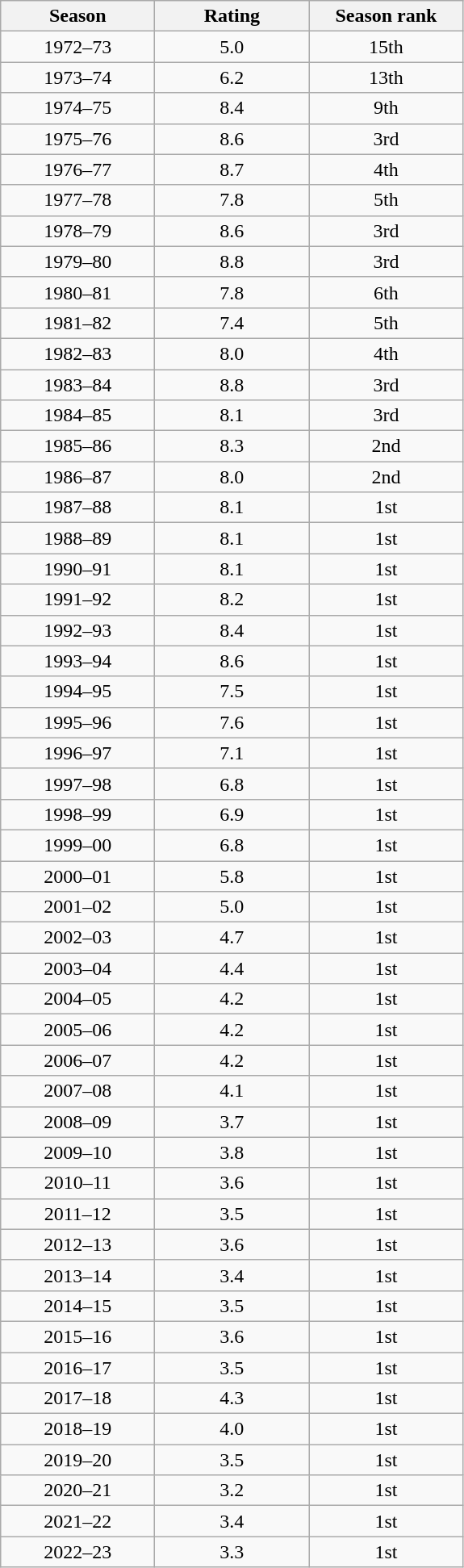<table class="wikitable sortable" style="text-align:center">
<tr>
<th scope="col" style="width:120px;">Season</th>
<th scope="col" style="width:120px;">Rating</th>
<th scope="col" style="width:120px;">Season rank</th>
</tr>
<tr>
<td>1972–73</td>
<td>5.0</td>
<td>15th</td>
</tr>
<tr>
<td>1973–74</td>
<td>6.2</td>
<td>13th</td>
</tr>
<tr>
<td>1974–75</td>
<td>8.4</td>
<td>9th</td>
</tr>
<tr>
<td>1975–76</td>
<td>8.6</td>
<td>3rd</td>
</tr>
<tr>
<td>1976–77</td>
<td>8.7</td>
<td>4th</td>
</tr>
<tr>
<td>1977–78</td>
<td>7.8</td>
<td>5th</td>
</tr>
<tr>
<td>1978–79</td>
<td>8.6</td>
<td>3rd</td>
</tr>
<tr>
<td>1979–80</td>
<td>8.8</td>
<td>3rd</td>
</tr>
<tr>
<td>1980–81</td>
<td>7.8</td>
<td>6th</td>
</tr>
<tr>
<td>1981–82</td>
<td>7.4</td>
<td>5th</td>
</tr>
<tr>
<td>1982–83</td>
<td>8.0</td>
<td>4th</td>
</tr>
<tr>
<td>1983–84</td>
<td>8.8</td>
<td>3rd</td>
</tr>
<tr>
<td>1984–85</td>
<td>8.1</td>
<td>3rd</td>
</tr>
<tr>
<td>1985–86</td>
<td>8.3</td>
<td>2nd</td>
</tr>
<tr>
<td>1986–87</td>
<td>8.0</td>
<td>2nd</td>
</tr>
<tr>
<td>1987–88</td>
<td>8.1</td>
<td>1st</td>
</tr>
<tr>
<td>1988–89</td>
<td>8.1</td>
<td>1st</td>
</tr>
<tr>
<td>1990–91</td>
<td>8.1</td>
<td>1st</td>
</tr>
<tr>
<td>1991–92</td>
<td>8.2</td>
<td>1st</td>
</tr>
<tr>
<td>1992–93</td>
<td>8.4</td>
<td>1st</td>
</tr>
<tr>
<td>1993–94</td>
<td>8.6</td>
<td>1st</td>
</tr>
<tr>
<td>1994–95</td>
<td>7.5</td>
<td>1st</td>
</tr>
<tr>
<td>1995–96</td>
<td>7.6</td>
<td>1st</td>
</tr>
<tr>
<td>1996–97</td>
<td>7.1</td>
<td>1st</td>
</tr>
<tr>
<td>1997–98</td>
<td>6.8</td>
<td>1st</td>
</tr>
<tr>
<td>1998–99</td>
<td>6.9</td>
<td>1st</td>
</tr>
<tr>
<td>1999–00</td>
<td>6.8</td>
<td>1st</td>
</tr>
<tr>
<td>2000–01</td>
<td>5.8</td>
<td>1st</td>
</tr>
<tr>
<td>2001–02</td>
<td>5.0</td>
<td>1st</td>
</tr>
<tr>
<td>2002–03</td>
<td>4.7</td>
<td>1st</td>
</tr>
<tr>
<td>2003–04</td>
<td>4.4</td>
<td>1st</td>
</tr>
<tr>
<td>2004–05</td>
<td>4.2</td>
<td>1st</td>
</tr>
<tr>
<td>2005–06</td>
<td>4.2</td>
<td>1st</td>
</tr>
<tr>
<td>2006–07</td>
<td>4.2</td>
<td>1st</td>
</tr>
<tr>
<td>2007–08</td>
<td>4.1</td>
<td>1st</td>
</tr>
<tr>
<td>2008–09</td>
<td>3.7</td>
<td>1st</td>
</tr>
<tr>
<td>2009–10</td>
<td>3.8</td>
<td>1st</td>
</tr>
<tr>
<td>2010–11</td>
<td>3.6</td>
<td>1st</td>
</tr>
<tr>
<td>2011–12</td>
<td>3.5</td>
<td>1st</td>
</tr>
<tr>
<td>2012–13</td>
<td>3.6</td>
<td>1st</td>
</tr>
<tr>
<td>2013–14</td>
<td>3.4</td>
<td>1st</td>
</tr>
<tr>
<td>2014–15</td>
<td>3.5</td>
<td>1st</td>
</tr>
<tr>
<td>2015–16</td>
<td>3.6</td>
<td>1st</td>
</tr>
<tr>
<td>2016–17</td>
<td>3.5</td>
<td>1st</td>
</tr>
<tr>
<td>2017–18</td>
<td>4.3</td>
<td>1st</td>
</tr>
<tr>
<td>2018–19</td>
<td>4.0</td>
<td>1st</td>
</tr>
<tr>
<td>2019–20</td>
<td>3.5</td>
<td>1st</td>
</tr>
<tr>
<td>2020–21</td>
<td>3.2</td>
<td>1st</td>
</tr>
<tr>
<td>2021–22</td>
<td>3.4</td>
<td>1st</td>
</tr>
<tr>
<td>2022–23</td>
<td>3.3</td>
<td>1st</td>
</tr>
</table>
